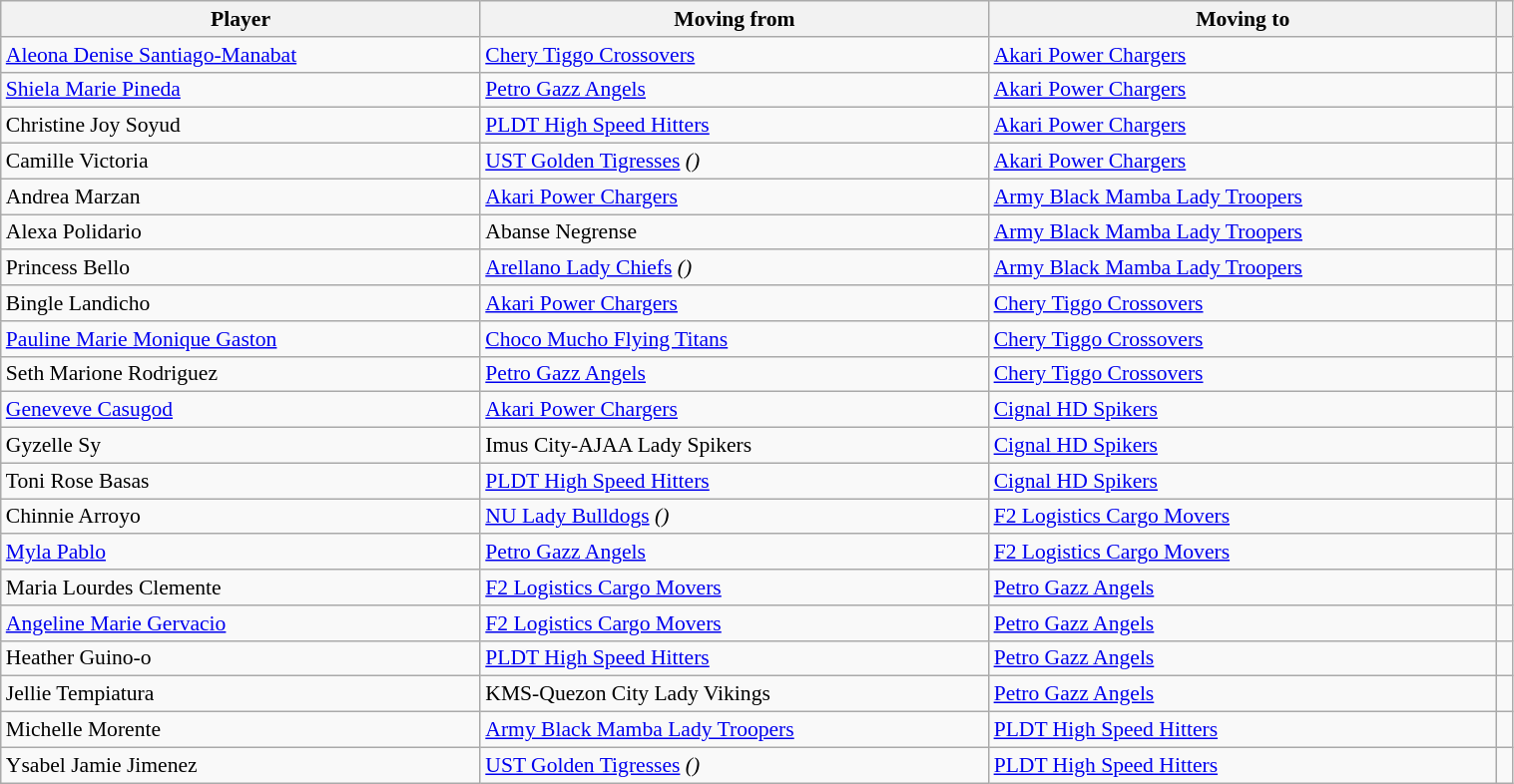<table class="wikitable sortable" style="width:80%; font-size:90%">
<tr>
<th>Player</th>
<th>Moving from</th>
<th>Moving to</th>
<th class="unsortable"></th>
</tr>
<tr>
<td><a href='#'>Aleona Denise Santiago-Manabat</a></td>
<td><a href='#'>Chery Tiggo Crossovers</a></td>
<td><a href='#'>Akari Power Chargers</a></td>
<td align="center"></td>
</tr>
<tr>
<td><a href='#'>Shiela Marie Pineda</a></td>
<td><a href='#'>Petro Gazz Angels</a></td>
<td><a href='#'>Akari Power Chargers</a></td>
<td align="center"></td>
</tr>
<tr>
<td>Christine Joy Soyud</td>
<td><a href='#'>PLDT High Speed Hitters</a></td>
<td><a href='#'>Akari Power Chargers</a></td>
<td align="center"></td>
</tr>
<tr>
<td>Camille Victoria</td>
<td><a href='#'>UST Golden Tigresses</a> <em>()</em></td>
<td><a href='#'>Akari Power Chargers</a></td>
<td align="center"></td>
</tr>
<tr>
<td>Andrea Marzan</td>
<td><a href='#'>Akari Power Chargers</a></td>
<td><a href='#'>Army Black Mamba Lady Troopers</a></td>
<td align="center"></td>
</tr>
<tr>
<td>Alexa Polidario</td>
<td>Abanse Negrense</td>
<td><a href='#'>Army Black Mamba Lady Troopers</a></td>
<td align="center"></td>
</tr>
<tr>
<td>Princess Bello</td>
<td><a href='#'>Arellano Lady Chiefs</a> <em>()</em></td>
<td><a href='#'>Army Black Mamba Lady Troopers</a></td>
<td align="center"></td>
</tr>
<tr>
<td>Bingle Landicho</td>
<td><a href='#'>Akari Power Chargers</a></td>
<td><a href='#'>Chery Tiggo Crossovers</a></td>
<td align="center"></td>
</tr>
<tr>
<td><a href='#'>Pauline Marie Monique Gaston</a></td>
<td><a href='#'>Choco Mucho Flying Titans</a></td>
<td><a href='#'>Chery Tiggo Crossovers</a></td>
<td align="center"></td>
</tr>
<tr>
<td>Seth Marione Rodriguez</td>
<td><a href='#'>Petro Gazz Angels</a></td>
<td><a href='#'>Chery Tiggo Crossovers</a></td>
<td align="center"></td>
</tr>
<tr>
<td><a href='#'>Geneveve Casugod</a></td>
<td><a href='#'>Akari Power Chargers</a></td>
<td><a href='#'>Cignal HD Spikers</a></td>
<td align="center"></td>
</tr>
<tr>
<td>Gyzelle Sy</td>
<td>Imus City-AJAA Lady Spikers</td>
<td><a href='#'>Cignal HD Spikers</a></td>
<td align="center"></td>
</tr>
<tr>
<td>Toni Rose Basas</td>
<td><a href='#'>PLDT High Speed Hitters</a></td>
<td><a href='#'>Cignal HD Spikers</a></td>
<td align="center"></td>
</tr>
<tr>
<td>Chinnie Arroyo</td>
<td><a href='#'>NU Lady Bulldogs</a> <em>()</em></td>
<td><a href='#'>F2 Logistics Cargo Movers</a></td>
<td align="center"></td>
</tr>
<tr>
<td><a href='#'>Myla Pablo</a></td>
<td><a href='#'>Petro Gazz Angels</a></td>
<td><a href='#'>F2 Logistics Cargo Movers</a></td>
<td align="center"></td>
</tr>
<tr>
<td>Maria Lourdes Clemente</td>
<td><a href='#'>F2 Logistics Cargo Movers</a></td>
<td><a href='#'>Petro Gazz Angels</a></td>
<td align="center"></td>
</tr>
<tr>
<td><a href='#'>Angeline Marie Gervacio</a></td>
<td><a href='#'>F2 Logistics Cargo Movers</a></td>
<td><a href='#'>Petro Gazz Angels</a></td>
<td align="center"></td>
</tr>
<tr>
<td>Heather Guino-o</td>
<td><a href='#'>PLDT High Speed Hitters</a></td>
<td><a href='#'>Petro Gazz Angels</a></td>
<td align="center"></td>
</tr>
<tr>
<td>Jellie Tempiatura</td>
<td>KMS-Quezon City Lady Vikings</td>
<td><a href='#'>Petro Gazz Angels</a></td>
<td align="center"></td>
</tr>
<tr>
<td>Michelle Morente</td>
<td><a href='#'>Army Black Mamba Lady Troopers</a></td>
<td><a href='#'>PLDT High Speed Hitters</a></td>
<td align="center"></td>
</tr>
<tr>
<td>Ysabel Jamie Jimenez</td>
<td><a href='#'>UST Golden Tigresses</a> <em>()</em></td>
<td><a href='#'>PLDT High Speed Hitters</a></td>
<td align="center"></td>
</tr>
</table>
